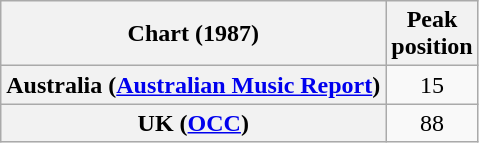<table class="wikitable sortable plainrowheaders">
<tr>
<th scope="col">Chart (1987)</th>
<th scope="col">Peak<br>position</th>
</tr>
<tr>
<th scope="row">Australia (<a href='#'>Australian Music Report</a>)</th>
<td style="text-align:center;">15</td>
</tr>
<tr>
<th scope="row">UK (<a href='#'>OCC</a>)</th>
<td style="text-align:center;">88</td>
</tr>
</table>
